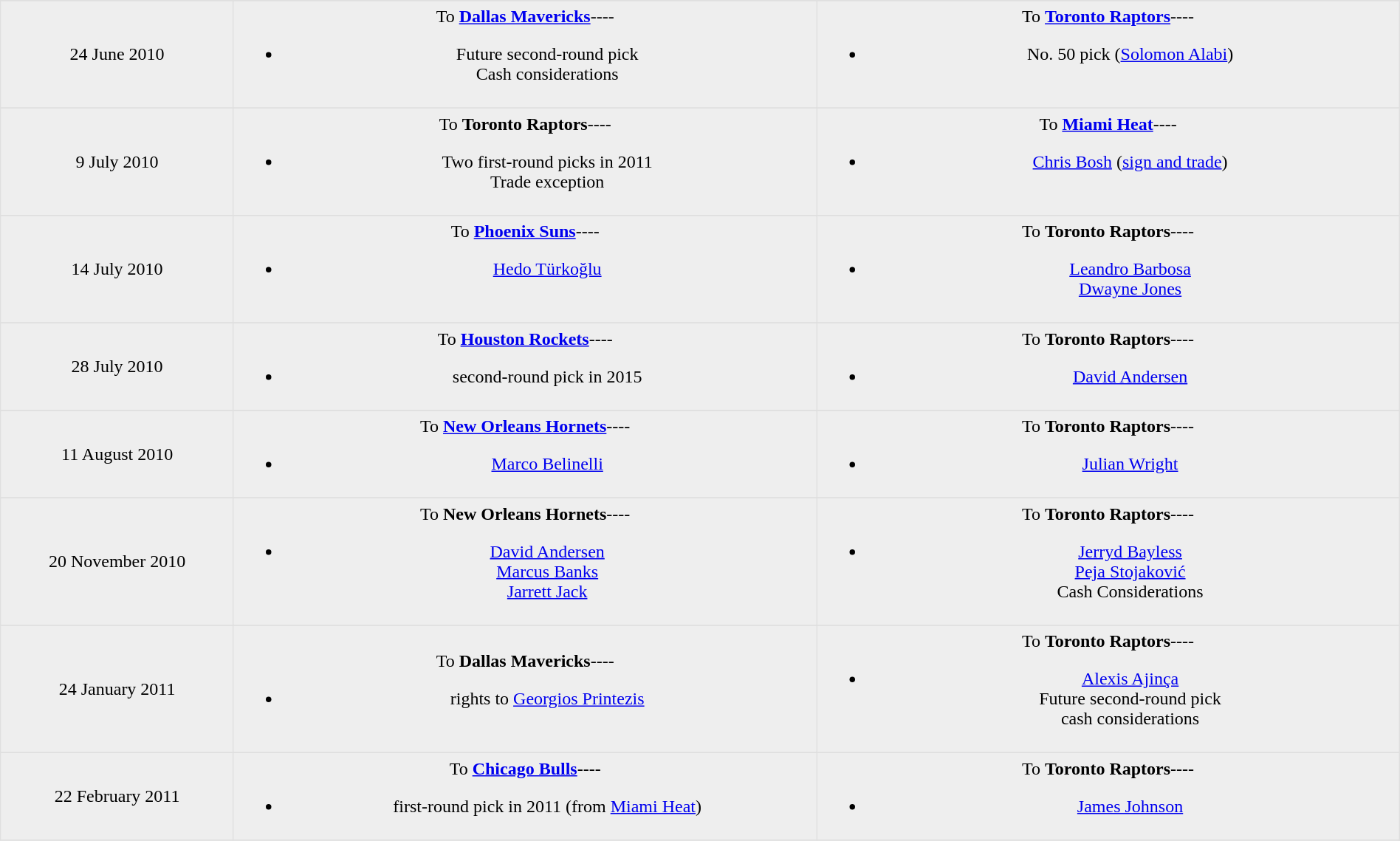<table border=1 style="border-collapse:collapse; text-align: center; width: 100%" bordercolor="#DFDFDF"  cellpadding="5">
<tr>
</tr>
<tr bgcolor="eeeeee">
<td style="width:12%">24 June 2010</td>
<td style="width:30%" valign="top">To <strong><a href='#'>Dallas Mavericks</a></strong>----<br><ul><li>Future second-round pick<br>Cash considerations</li></ul></td>
<td style="width:30%" valign="top">To <strong><a href='#'>Toronto Raptors</a></strong>----<br><ul><li>No. 50 pick (<a href='#'>Solomon Alabi</a>)</li></ul></td>
</tr>
<tr>
</tr>
<tr bgcolor="eeeeee">
<td style="width:12%">9 July 2010</td>
<td style="width:30%" valign="top">To <strong>Toronto Raptors</strong>----<br><ul><li>Two first-round picks in 2011<br>Trade exception</li></ul></td>
<td style="width:30%" valign="top">To <strong><a href='#'>Miami Heat</a></strong>----<br><ul><li> <a href='#'>Chris Bosh</a> (<a href='#'>sign and trade</a>)</li></ul></td>
</tr>
<tr>
</tr>
<tr bgcolor="eeeeee">
<td style="width:12%">14 July 2010</td>
<td style="width:30%" valign="top">To <strong><a href='#'>Phoenix Suns</a></strong>----<br><ul><li> <a href='#'>Hedo Türkoğlu</a></li></ul></td>
<td style="width:30%" valign="top">To <strong>Toronto Raptors</strong>----<br><ul><li> <a href='#'>Leandro Barbosa</a><br> <a href='#'>Dwayne Jones</a></li></ul></td>
</tr>
<tr>
</tr>
<tr bgcolor="eeeeee">
<td style="width:12%">28 July 2010</td>
<td style="width:30%" valign="top">To <strong><a href='#'>Houston Rockets</a></strong>----<br><ul><li>second-round pick in 2015</li></ul></td>
<td style="width:30%" valign="top">To <strong>Toronto Raptors</strong>----<br><ul><li> <a href='#'>David Andersen</a></li></ul></td>
</tr>
<tr>
</tr>
<tr bgcolor="eeeeee">
<td style="width:12%">11 August 2010</td>
<td style="width:30%" valign="top">To <strong><a href='#'>New Orleans Hornets</a></strong>----<br><ul><li> <a href='#'>Marco Belinelli</a></li></ul></td>
<td style="width:30%" valign="top">To <strong>Toronto Raptors</strong>----<br><ul><li> <a href='#'>Julian Wright</a></li></ul></td>
</tr>
<tr>
</tr>
<tr bgcolor="eeeeee">
<td style="width:12%">20 November 2010</td>
<td style="width:30%" calign="top">To <strong>New Orleans Hornets</strong>----<br><ul><li> <a href='#'>David Andersen</a><br> <a href='#'>Marcus Banks</a><br> <a href='#'>Jarrett Jack</a></li></ul></td>
<td style="width:30%" calign="top">To <strong>Toronto Raptors</strong>----<br><ul><li> <a href='#'>Jerryd Bayless</a><br> <a href='#'>Peja Stojaković</a><br> Cash Considerations</li></ul></td>
</tr>
<tr>
</tr>
<tr bgcolor="eeeeee">
<td style="width:12%">24 January 2011</td>
<td style="width:30%" calign="top">To <strong>Dallas Mavericks</strong>----<br><ul><li>rights to  <a href='#'>Georgios Printezis</a></li></ul></td>
<td style="width:30%" calign="top">To <strong>Toronto Raptors</strong>----<br><ul><li> <a href='#'>Alexis Ajinça</a><br>Future second-round pick<br>cash considerations</li></ul></td>
</tr>
<tr>
</tr>
<tr bgcolor="eeeeee">
<td style="width:12%">22 February 2011</td>
<td style="width:30%" calign="top">To <strong><a href='#'>Chicago Bulls</a></strong>----<br><ul><li>first-round pick in 2011 (from <a href='#'>Miami Heat</a>)</li></ul></td>
<td style="width:30%" calign="top">To <strong>Toronto Raptors</strong>----<br><ul><li> <a href='#'>James Johnson</a></li></ul></td>
</tr>
<tr>
</tr>
</table>
